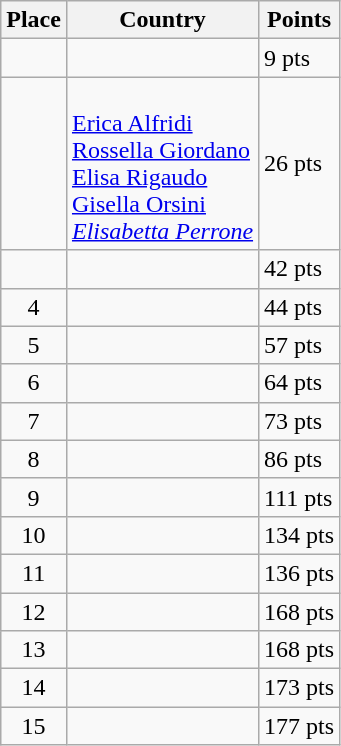<table class=wikitable>
<tr>
<th>Place</th>
<th>Country</th>
<th>Points</th>
</tr>
<tr>
<td align=center></td>
<td></td>
<td>9 pts</td>
</tr>
<tr>
<td align=center></td>
<td><br> <a href='#'>Erica Alfridi</a><br><a href='#'>Rossella Giordano</a><br><a href='#'>Elisa Rigaudo</a><br><a href='#'>Gisella Orsini</a><br><em><a href='#'>Elisabetta Perrone</a></em></td>
<td>26 pts</td>
</tr>
<tr>
<td align=center></td>
<td></td>
<td>42 pts</td>
</tr>
<tr>
<td align=center>4</td>
<td></td>
<td>44 pts</td>
</tr>
<tr>
<td align=center>5</td>
<td></td>
<td>57 pts</td>
</tr>
<tr>
<td align=center>6</td>
<td></td>
<td>64 pts</td>
</tr>
<tr>
<td align=center>7</td>
<td></td>
<td>73 pts</td>
</tr>
<tr>
<td align=center>8</td>
<td></td>
<td>86 pts</td>
</tr>
<tr>
<td align=center>9</td>
<td></td>
<td>111 pts</td>
</tr>
<tr>
<td align=center>10</td>
<td></td>
<td>134 pts</td>
</tr>
<tr>
<td align=center>11</td>
<td></td>
<td>136 pts</td>
</tr>
<tr>
<td align=center>12</td>
<td></td>
<td>168 pts</td>
</tr>
<tr>
<td align=center>13</td>
<td></td>
<td>168 pts</td>
</tr>
<tr>
<td align=center>14</td>
<td></td>
<td>173 pts</td>
</tr>
<tr>
<td align=center>15</td>
<td></td>
<td>177 pts</td>
</tr>
</table>
